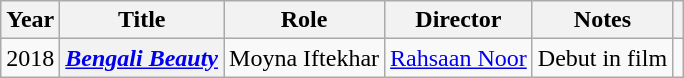<table class="wikitable plainrowheaders sortable" style="margin-right: 0;">
<tr>
<th scope="col">Year</th>
<th scope="col">Title</th>
<th scope="col">Role</th>
<th scope="col">Director</th>
<th scope="col" class="unsortable">Notes</th>
<th scope="col" class="unsortable"></th>
</tr>
<tr>
<td>2018</td>
<th scope="row"><em><a href='#'>Bengali Beauty</a></em></th>
<td>Moyna Iftekhar</td>
<td><a href='#'>Rahsaan Noor</a></td>
<td>Debut in film</td>
<td></td>
</tr>
</table>
